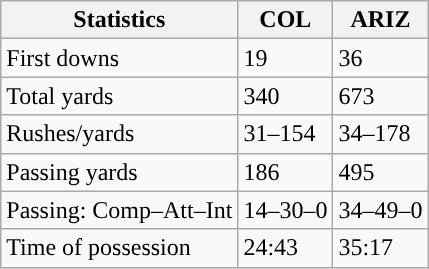<table class="wikitable" style="float: left;">
<tr>
<th>Statistics</th>
<th>COL</th>
<th>ARIZ</th>
</tr>
<tr>
<td>First downs</td>
<td>19</td>
<td>36</td>
</tr>
<tr>
<td>Total yards</td>
<td>340</td>
<td>673</td>
</tr>
<tr>
<td>Rushes/yards</td>
<td>31–154</td>
<td>34–178</td>
</tr>
<tr>
<td>Passing yards</td>
<td>186</td>
<td>495</td>
</tr>
<tr>
<td>Passing: Comp–Att–Int</td>
<td>14–30–0</td>
<td>34–49–0</td>
</tr>
<tr>
<td>Time of possession</td>
<td>24:43</td>
<td>35:17</td>
</tr>
</table>
